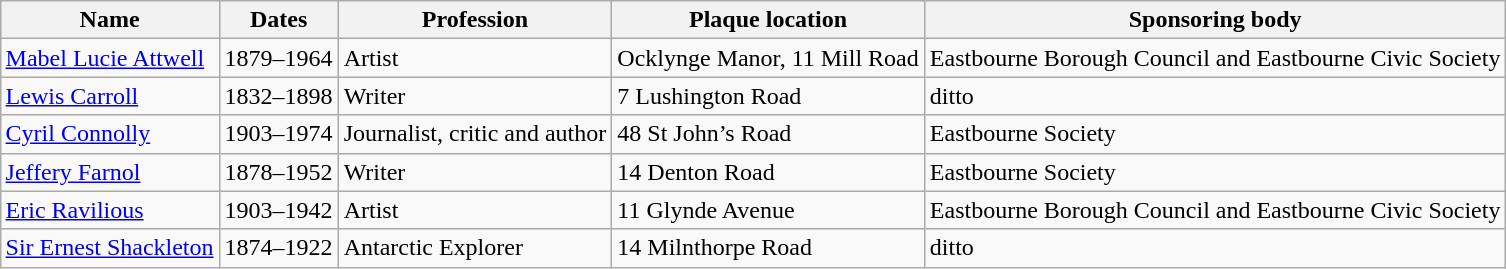<table class=wikitable style="margin: 1em auto;">
<tr>
<th>Name</th>
<th>Dates</th>
<th>Profession</th>
<th>Plaque location</th>
<th>Sponsoring body</th>
</tr>
<tr>
<td><a href='#'>Mabel Lucie Attwell</a></td>
<td>1879–1964</td>
<td>Artist</td>
<td>Ocklynge Manor, 11 Mill Road</td>
<td>Eastbourne Borough Council and Eastbourne Civic Society</td>
</tr>
<tr>
<td><a href='#'>Lewis Carroll</a></td>
<td>1832–1898</td>
<td>Writer</td>
<td>7 Lushington Road</td>
<td>ditto</td>
</tr>
<tr>
<td><a href='#'>Cyril Connolly</a></td>
<td>1903–1974</td>
<td>Journalist, critic and author</td>
<td>48 St John’s Road</td>
<td>Eastbourne Society</td>
</tr>
<tr>
<td><a href='#'>Jeffery Farnol</a></td>
<td>1878–1952</td>
<td>Writer</td>
<td>14 Denton Road</td>
<td>Eastbourne Society</td>
</tr>
<tr>
<td><a href='#'>Eric Ravilious</a></td>
<td>1903–1942</td>
<td>Artist</td>
<td>11 Glynde Avenue</td>
<td>Eastbourne Borough Council and Eastbourne Civic Society</td>
</tr>
<tr>
<td><a href='#'>Sir Ernest Shackleton</a></td>
<td>1874–1922</td>
<td>Antarctic Explorer</td>
<td>14 Milnthorpe Road</td>
<td>ditto</td>
</tr>
</table>
